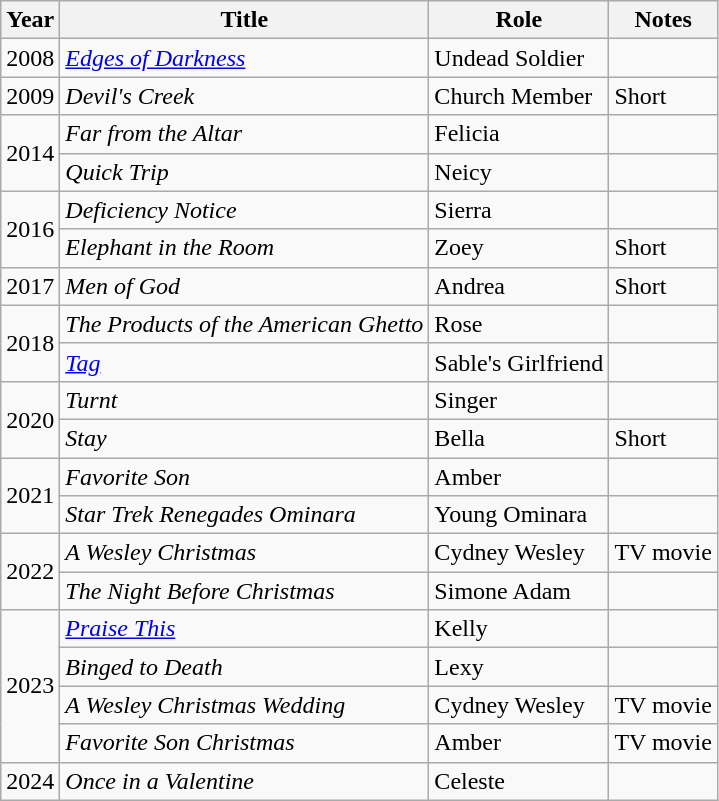<table class="wikitable sortable">
<tr>
<th>Year</th>
<th>Title</th>
<th>Role</th>
<th>Notes</th>
</tr>
<tr>
<td>2008</td>
<td><em><a href='#'>Edges of Darkness</a></em></td>
<td>Undead Soldier</td>
<td></td>
</tr>
<tr>
<td>2009</td>
<td><em>Devil's Creek</em></td>
<td>Church Member</td>
<td>Short</td>
</tr>
<tr>
<td rowspan="2">2014</td>
<td><em>Far from the Altar</em></td>
<td>Felicia</td>
<td></td>
</tr>
<tr>
<td><em>Quick Trip</em></td>
<td>Neicy</td>
<td></td>
</tr>
<tr>
<td rowspan="2">2016</td>
<td><em>Deficiency Notice</em></td>
<td>Sierra</td>
<td></td>
</tr>
<tr>
<td><em>Elephant in the Room</em></td>
<td>Zoey</td>
<td>Short</td>
</tr>
<tr>
<td>2017</td>
<td><em>Men of God</em></td>
<td>Andrea</td>
<td>Short</td>
</tr>
<tr>
<td rowspan="2">2018</td>
<td><em>The Products of the American Ghetto</em></td>
<td>Rose</td>
<td></td>
</tr>
<tr>
<td><em><a href='#'>Tag</a></em></td>
<td>Sable's Girlfriend</td>
<td></td>
</tr>
<tr>
<td rowspan="2">2020</td>
<td><em>Turnt</em></td>
<td>Singer</td>
<td></td>
</tr>
<tr>
<td><em>Stay</em></td>
<td>Bella</td>
<td>Short</td>
</tr>
<tr>
<td rowspan="2">2021</td>
<td><em>Favorite Son</em></td>
<td>Amber</td>
<td></td>
</tr>
<tr>
<td><em>Star Trek Renegades Ominara</em></td>
<td>Young Ominara</td>
<td></td>
</tr>
<tr>
<td rowspan="2">2022</td>
<td><em>A Wesley Christmas</em></td>
<td>Cydney Wesley</td>
<td>TV movie</td>
</tr>
<tr>
<td><em>The Night Before Christmas</em></td>
<td>Simone Adam</td>
<td></td>
</tr>
<tr>
<td rowspan="4">2023</td>
<td><em><a href='#'>Praise This</a></em></td>
<td>Kelly</td>
<td></td>
</tr>
<tr>
<td><em>Binged to Death</em></td>
<td>Lexy</td>
<td></td>
</tr>
<tr>
<td><em>A Wesley Christmas Wedding</em></td>
<td>Cydney Wesley</td>
<td>TV movie</td>
</tr>
<tr>
<td><em>Favorite Son Christmas</em></td>
<td>Amber</td>
<td>TV movie</td>
</tr>
<tr>
<td>2024</td>
<td><em>Once in a Valentine</em></td>
<td>Celeste</td>
<td></td>
</tr>
</table>
